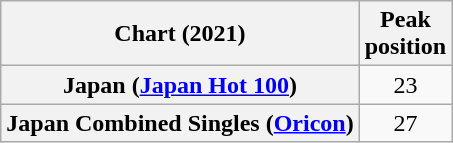<table class="wikitable sortable plainrowheaders" style="text-align:center">
<tr>
<th scope="col">Chart (2021)</th>
<th scope="col">Peak<br>position</th>
</tr>
<tr>
<th scope="row">Japan (<a href='#'>Japan Hot 100</a>)</th>
<td>23</td>
</tr>
<tr>
<th scope="row">Japan Combined Singles (<a href='#'>Oricon</a>)</th>
<td>27</td>
</tr>
</table>
